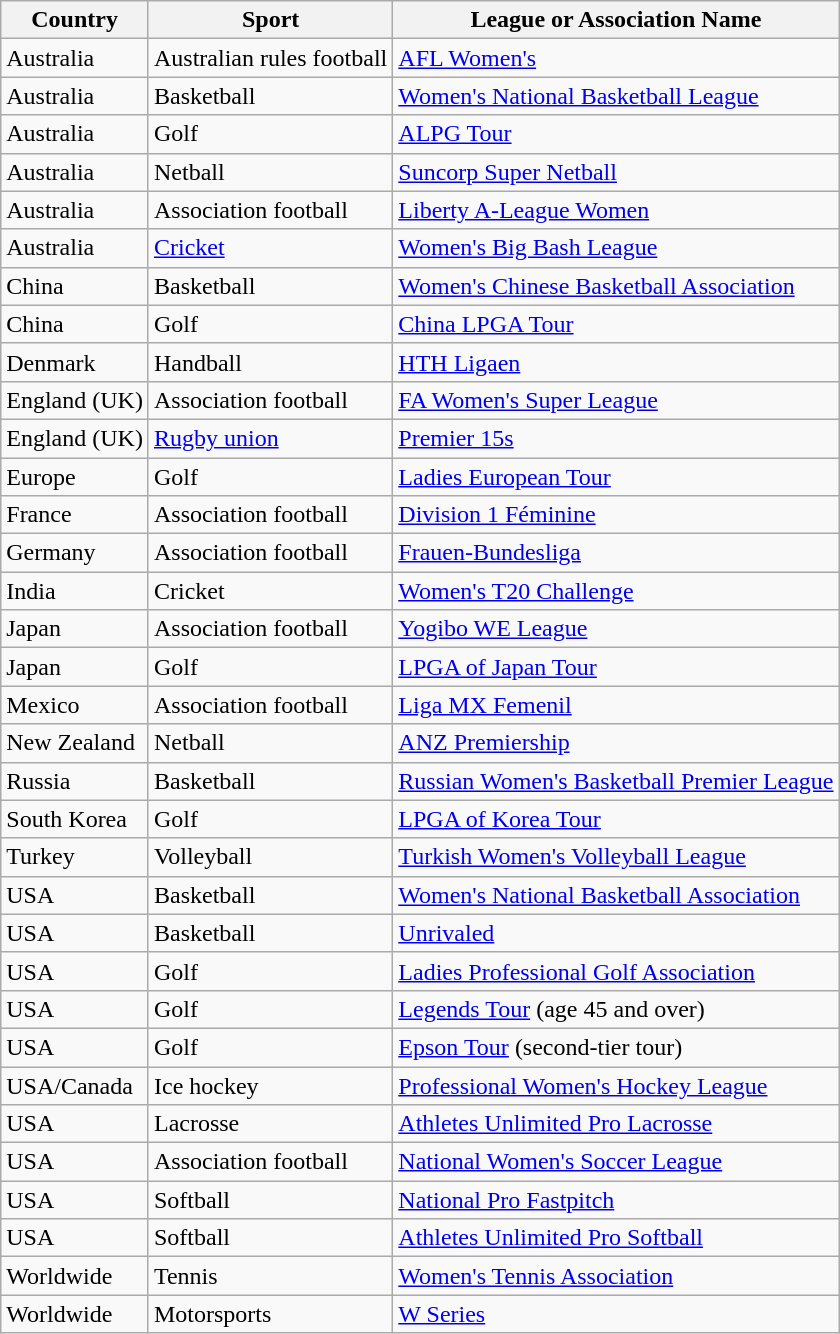<table class="wikitable">
<tr>
<th>Country</th>
<th>Sport</th>
<th>League or Association Name</th>
</tr>
<tr>
<td>Australia</td>
<td>Australian rules football</td>
<td><a href='#'>AFL Women's</a></td>
</tr>
<tr>
<td>Australia</td>
<td>Basketball</td>
<td><a href='#'>Women's National Basketball League</a></td>
</tr>
<tr>
<td>Australia</td>
<td>Golf</td>
<td><a href='#'>ALPG Tour</a></td>
</tr>
<tr>
<td>Australia</td>
<td>Netball</td>
<td><a href='#'>Suncorp Super Netball</a></td>
</tr>
<tr>
<td>Australia</td>
<td>Association football</td>
<td><a href='#'>Liberty A-League Women</a></td>
</tr>
<tr>
<td>Australia</td>
<td><a href='#'>Cricket</a></td>
<td><a href='#'>Women's Big Bash League</a></td>
</tr>
<tr>
<td>China</td>
<td>Basketball</td>
<td><a href='#'>Women's Chinese Basketball Association</a></td>
</tr>
<tr>
<td>China</td>
<td>Golf</td>
<td><a href='#'>China LPGA Tour</a></td>
</tr>
<tr>
<td>Denmark</td>
<td>Handball</td>
<td><a href='#'>HTH Ligaen</a></td>
</tr>
<tr>
<td>England (UK)</td>
<td>Association football</td>
<td><a href='#'>FA Women's Super League</a></td>
</tr>
<tr>
<td>England (UK)</td>
<td><a href='#'>Rugby union</a></td>
<td><a href='#'>Premier 15s</a></td>
</tr>
<tr>
<td>Europe</td>
<td>Golf</td>
<td><a href='#'>Ladies European Tour</a></td>
</tr>
<tr>
<td>France</td>
<td>Association football</td>
<td><a href='#'>Division 1 Féminine</a></td>
</tr>
<tr>
<td>Germany</td>
<td>Association football</td>
<td><a href='#'>Frauen-Bundesliga</a></td>
</tr>
<tr>
<td>India</td>
<td>Cricket</td>
<td><a href='#'>Women's T20 Challenge</a></td>
</tr>
<tr>
<td>Japan</td>
<td>Association football</td>
<td><a href='#'>Yogibo WE League</a></td>
</tr>
<tr>
<td>Japan</td>
<td>Golf</td>
<td><a href='#'>LPGA of Japan Tour</a></td>
</tr>
<tr>
<td>Mexico</td>
<td>Association football</td>
<td><a href='#'>Liga MX Femenil</a></td>
</tr>
<tr>
<td>New Zealand</td>
<td>Netball</td>
<td><a href='#'>ANZ Premiership</a></td>
</tr>
<tr>
<td>Russia</td>
<td>Basketball</td>
<td><a href='#'>Russian Women's Basketball Premier League</a></td>
</tr>
<tr>
<td>South Korea</td>
<td>Golf</td>
<td><a href='#'>LPGA of Korea Tour</a></td>
</tr>
<tr>
<td>Turkey</td>
<td>Volleyball</td>
<td><a href='#'>Turkish Women's Volleyball League</a></td>
</tr>
<tr>
<td>USA</td>
<td>Basketball</td>
<td><a href='#'>Women's National Basketball Association</a></td>
</tr>
<tr>
<td>USA</td>
<td>Basketball</td>
<td><a href='#'>Unrivaled</a></td>
</tr>
<tr>
<td>USA</td>
<td>Golf</td>
<td><a href='#'>Ladies Professional Golf Association</a></td>
</tr>
<tr>
<td>USA</td>
<td>Golf</td>
<td><a href='#'>Legends Tour</a> (age 45 and over)</td>
</tr>
<tr>
<td>USA</td>
<td>Golf</td>
<td><a href='#'>Epson Tour</a> (second-tier tour)</td>
</tr>
<tr>
<td>USA/Canada</td>
<td>Ice hockey</td>
<td><a href='#'>Professional Women's Hockey League</a></td>
</tr>
<tr>
<td>USA</td>
<td>Lacrosse</td>
<td><a href='#'>Athletes Unlimited Pro Lacrosse</a></td>
</tr>
<tr>
<td>USA</td>
<td>Association football</td>
<td><a href='#'>National Women's Soccer League</a></td>
</tr>
<tr>
<td>USA</td>
<td>Softball</td>
<td><a href='#'>National Pro Fastpitch</a></td>
</tr>
<tr>
<td>USA</td>
<td>Softball</td>
<td><a href='#'>Athletes Unlimited Pro Softball</a></td>
</tr>
<tr>
<td>Worldwide</td>
<td>Tennis</td>
<td><a href='#'>Women's Tennis Association</a></td>
</tr>
<tr>
<td>Worldwide</td>
<td>Motorsports</td>
<td><a href='#'>W Series</a></td>
</tr>
</table>
